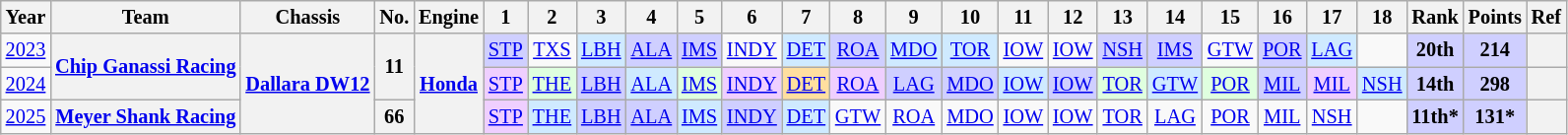<table class="wikitable" style="text-align:center; font-size:85%">
<tr>
<th>Year</th>
<th>Team</th>
<th>Chassis</th>
<th>No.</th>
<th>Engine</th>
<th>1</th>
<th>2</th>
<th>3</th>
<th>4</th>
<th>5</th>
<th>6</th>
<th>7</th>
<th>8</th>
<th>9</th>
<th>10</th>
<th>11</th>
<th>12</th>
<th>13</th>
<th>14</th>
<th>15</th>
<th>16</th>
<th>17</th>
<th>18</th>
<th>Rank</th>
<th>Points</th>
<th>Ref</th>
</tr>
<tr>
<td><a href='#'>2023</a></td>
<th rowspan=2 nowrap><a href='#'>Chip Ganassi Racing</a></th>
<th rowspan=3 nowrap><a href='#'>Dallara DW12</a></th>
<th rowspan=2>11</th>
<th rowspan=3><a href='#'>Honda</a></th>
<td style=background:#CFCFFF><a href='#'>STP</a><br></td>
<td><a href='#'>TXS</a></td>
<td style=background:#CFEAFF><a href='#'>LBH</a><br></td>
<td style=background:#CFCFFF><a href='#'>ALA</a><br></td>
<td style=background:#CFCFFF><a href='#'>IMS</a><br></td>
<td><a href='#'>INDY</a></td>
<td style=background:#CFEAFF><a href='#'>DET</a><br></td>
<td style=background:#CFCFFF><a href='#'>ROA</a><br></td>
<td style=background:#CFEAFF><a href='#'>MDO</a><br></td>
<td style=background:#CFEAFF><a href='#'>TOR</a><br></td>
<td><a href='#'>IOW</a></td>
<td><a href='#'>IOW</a></td>
<td style=background:#CFCFFF><a href='#'>NSH</a><br></td>
<td style=background:#CFCFFF><a href='#'>IMS</a><br></td>
<td><a href='#'>GTW</a></td>
<td style=background:#CFCFFF><a href='#'>POR</a><br></td>
<td style=background:#CFEAFF><a href='#'>LAG</a><br></td>
<td></td>
<th style=background:#CFCFFF>20th</th>
<th style=background:#CFCFFF>214</th>
<th></th>
</tr>
<tr>
<td><a href='#'>2024</a></td>
<td style="background:#EFCFFF;"><a href='#'>STP</a><br></td>
<td style="background:#DFFFDF;"><a href='#'>THE</a><br></td>
<td style="background:#CFCFFF;"><a href='#'>LBH</a><br></td>
<td style="background:#CFEAFF;"><a href='#'>ALA</a><br></td>
<td style="background:#DFFFDF;"><a href='#'>IMS</a><br></td>
<td style="background:#EFCFFF;"><a href='#'>INDY</a><br></td>
<td style="background:#FFDF9F;"><a href='#'>DET</a><br></td>
<td style="background:#EFCFFF;"><a href='#'>ROA</a><br></td>
<td style="background:#CFCFFF;"><a href='#'>LAG</a><br></td>
<td style="background:#CFCFFF;"><a href='#'>MDO</a><br></td>
<td style="background:#CFEAFF;"><a href='#'>IOW</a><br></td>
<td style="background:#CFCFFF;"><a href='#'>IOW</a><br></td>
<td style="background:#DFFFDF;"><a href='#'>TOR</a><br></td>
<td style="background:#CFEAFF;"><a href='#'>GTW</a><br></td>
<td style="background:#DFFFDF;"><a href='#'>POR</a><br></td>
<td style="background:#CFCFFF;"><a href='#'>MIL</a><br></td>
<td style="background:#EFCFFF;"><a href='#'>MIL</a><br></td>
<td style="background:#CFEAFF;"><a href='#'>NSH</a><br></td>
<th style=background:#CFCFFF>14th</th>
<th style=background:#CFCFFF>298</th>
<th></th>
</tr>
<tr>
<td><a href='#'>2025</a></td>
<th nowrap><a href='#'>Meyer Shank Racing</a></th>
<th>66</th>
<td style="background:#EFCFFF;"><a href='#'>STP</a><br></td>
<td style="background:#CFEAFF;"><a href='#'>THE</a><br></td>
<td style="background:#CFCFFF;"><a href='#'>LBH</a><br></td>
<td style="background:#CFCFFF;"><a href='#'>ALA</a><br></td>
<td style="background:#CFEAFF;"><a href='#'>IMS</a><br></td>
<td style="background:#CFCFFF;"><a href='#'>INDY</a><br></td>
<td style="background:#CFEAFF;"><a href='#'>DET</a><br></td>
<td><a href='#'>GTW</a></td>
<td><a href='#'>ROA</a></td>
<td><a href='#'>MDO</a></td>
<td><a href='#'>IOW</a></td>
<td><a href='#'>IOW</a></td>
<td><a href='#'>TOR</a></td>
<td><a href='#'>LAG</a></td>
<td><a href='#'>POR</a></td>
<td><a href='#'>MIL</a></td>
<td><a href='#'>NSH</a></td>
<td></td>
<th style="background:#CFCFFF;">11th*</th>
<th style="background:#CFCFFF;">131*</th>
<th></th>
</tr>
</table>
